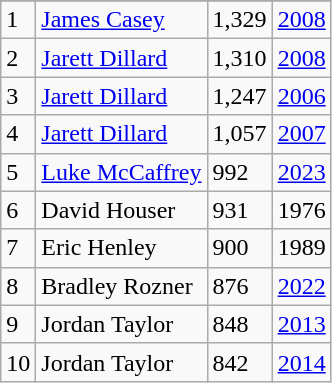<table class="wikitable">
<tr>
</tr>
<tr>
<td>1</td>
<td><a href='#'>James Casey</a></td>
<td>1,329</td>
<td><a href='#'>2008</a></td>
</tr>
<tr>
<td>2</td>
<td><a href='#'>Jarett Dillard</a></td>
<td>1,310</td>
<td><a href='#'>2008</a></td>
</tr>
<tr>
<td>3</td>
<td><a href='#'>Jarett Dillard</a></td>
<td>1,247</td>
<td><a href='#'>2006</a></td>
</tr>
<tr>
<td>4</td>
<td><a href='#'>Jarett Dillard</a></td>
<td>1,057</td>
<td><a href='#'>2007</a></td>
</tr>
<tr>
<td>5</td>
<td><a href='#'>Luke McCaffrey</a></td>
<td>992</td>
<td><a href='#'>2023</a></td>
</tr>
<tr>
<td>6</td>
<td>David Houser</td>
<td>931</td>
<td>1976</td>
</tr>
<tr>
<td>7</td>
<td>Eric Henley</td>
<td>900</td>
<td>1989</td>
</tr>
<tr>
<td>8</td>
<td>Bradley Rozner</td>
<td>876</td>
<td><a href='#'>2022</a></td>
</tr>
<tr>
<td>9</td>
<td>Jordan Taylor</td>
<td>848</td>
<td><a href='#'>2013</a></td>
</tr>
<tr>
<td>10</td>
<td>Jordan Taylor</td>
<td>842</td>
<td><a href='#'>2014</a></td>
</tr>
</table>
